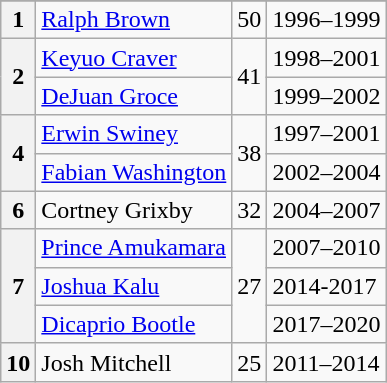<table class=wikitable>
<tr>
</tr>
<tr>
<th>1</th>
<td><a href='#'>Ralph Brown</a></td>
<td>50</td>
<td>1996–1999</td>
</tr>
<tr>
<th rowspan=2>2</th>
<td><a href='#'>Keyuo Craver</a></td>
<td rowspan=2>41</td>
<td>1998–2001</td>
</tr>
<tr>
<td><a href='#'>DeJuan Groce</a></td>
<td>1999–2002</td>
</tr>
<tr>
<th rowspan=2>4</th>
<td><a href='#'>Erwin Swiney</a></td>
<td rowspan=2>38</td>
<td>1997–2001</td>
</tr>
<tr>
<td><a href='#'>Fabian Washington</a></td>
<td>2002–2004</td>
</tr>
<tr>
<th>6</th>
<td>Cortney Grixby</td>
<td>32</td>
<td>2004–2007</td>
</tr>
<tr>
<th rowspan=3>7</th>
<td><a href='#'>Prince Amukamara</a></td>
<td rowspan=3>27</td>
<td>2007–2010</td>
</tr>
<tr>
<td><a href='#'>Joshua Kalu</a></td>
<td>2014-2017</td>
</tr>
<tr>
<td><a href='#'>Dicaprio Bootle</a></td>
<td>2017–2020</td>
</tr>
<tr>
<th>10</th>
<td>Josh Mitchell</td>
<td>25</td>
<td>2011–2014</td>
</tr>
</table>
